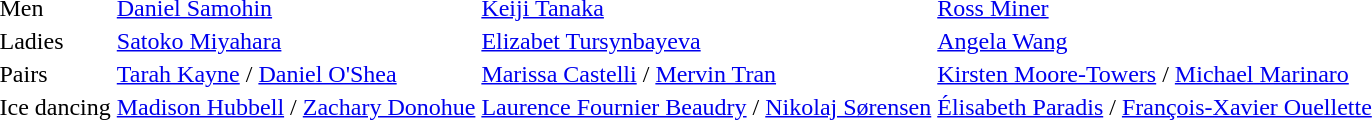<table>
<tr>
<td>Men</td>
<td> <a href='#'>Daniel Samohin</a></td>
<td> <a href='#'>Keiji Tanaka</a></td>
<td> <a href='#'>Ross Miner</a></td>
</tr>
<tr>
<td>Ladies</td>
<td> <a href='#'>Satoko Miyahara</a></td>
<td> <a href='#'>Elizabet Tursynbayeva</a></td>
<td> <a href='#'>Angela Wang</a></td>
</tr>
<tr>
<td>Pairs</td>
<td> <a href='#'>Tarah Kayne</a> / <a href='#'>Daniel O'Shea</a></td>
<td> <a href='#'>Marissa Castelli</a> / <a href='#'>Mervin Tran</a></td>
<td> <a href='#'>Kirsten Moore-Towers</a> / <a href='#'>Michael Marinaro</a></td>
</tr>
<tr>
<td>Ice dancing</td>
<td> <a href='#'>Madison Hubbell</a> / <a href='#'>Zachary Donohue</a></td>
<td> <a href='#'>Laurence Fournier Beaudry</a> / <a href='#'>Nikolaj Sørensen</a></td>
<td> <a href='#'>Élisabeth Paradis</a> / <a href='#'>François-Xavier Ouellette</a></td>
</tr>
</table>
